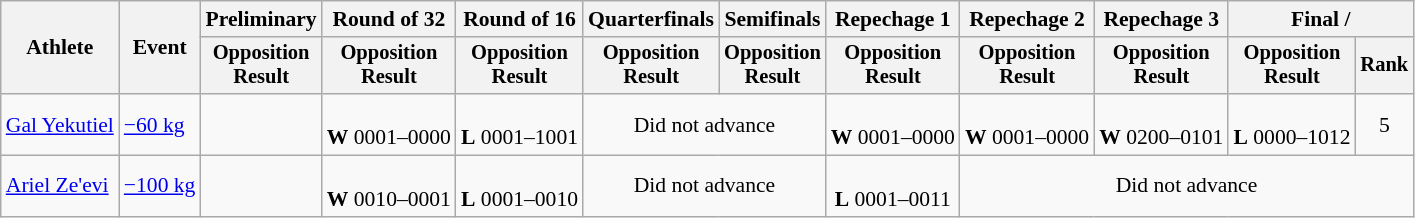<table class="wikitable" style="font-size:90%">
<tr>
<th rowspan="2">Athlete</th>
<th rowspan="2">Event</th>
<th>Preliminary</th>
<th>Round of 32</th>
<th>Round of 16</th>
<th>Quarterfinals</th>
<th>Semifinals</th>
<th>Repechage 1</th>
<th>Repechage 2</th>
<th>Repechage 3</th>
<th colspan=2>Final / </th>
</tr>
<tr style="font-size:95%">
<th>Opposition<br>Result</th>
<th>Opposition<br>Result</th>
<th>Opposition<br>Result</th>
<th>Opposition<br>Result</th>
<th>Opposition<br>Result</th>
<th>Opposition<br>Result</th>
<th>Opposition<br>Result</th>
<th>Opposition<br>Result</th>
<th>Opposition<br>Result</th>
<th>Rank</th>
</tr>
<tr align=center>
<td align=left><a href='#'>Gal Yekutiel</a></td>
<td align=left><a href='#'>−60 kg</a></td>
<td></td>
<td><br><strong>W</strong> 0001–0000</td>
<td><br><strong>L</strong> 0001–1001</td>
<td colspan=2>Did not advance</td>
<td><br><strong>W</strong> 0001–0000</td>
<td><br><strong>W</strong> 0001–0000</td>
<td><br><strong>W</strong> 0200–0101</td>
<td><br><strong>L</strong> 0000–1012</td>
<td>5</td>
</tr>
<tr align=center>
<td align=left><a href='#'>Ariel Ze'evi</a></td>
<td align=left><a href='#'>−100 kg</a></td>
<td></td>
<td><br><strong>W</strong> 0010–0001</td>
<td><br><strong>L</strong> 0001–0010</td>
<td colspan=2>Did not advance</td>
<td><br><strong>L</strong> 0001–0011</td>
<td colspan=4>Did not advance</td>
</tr>
</table>
